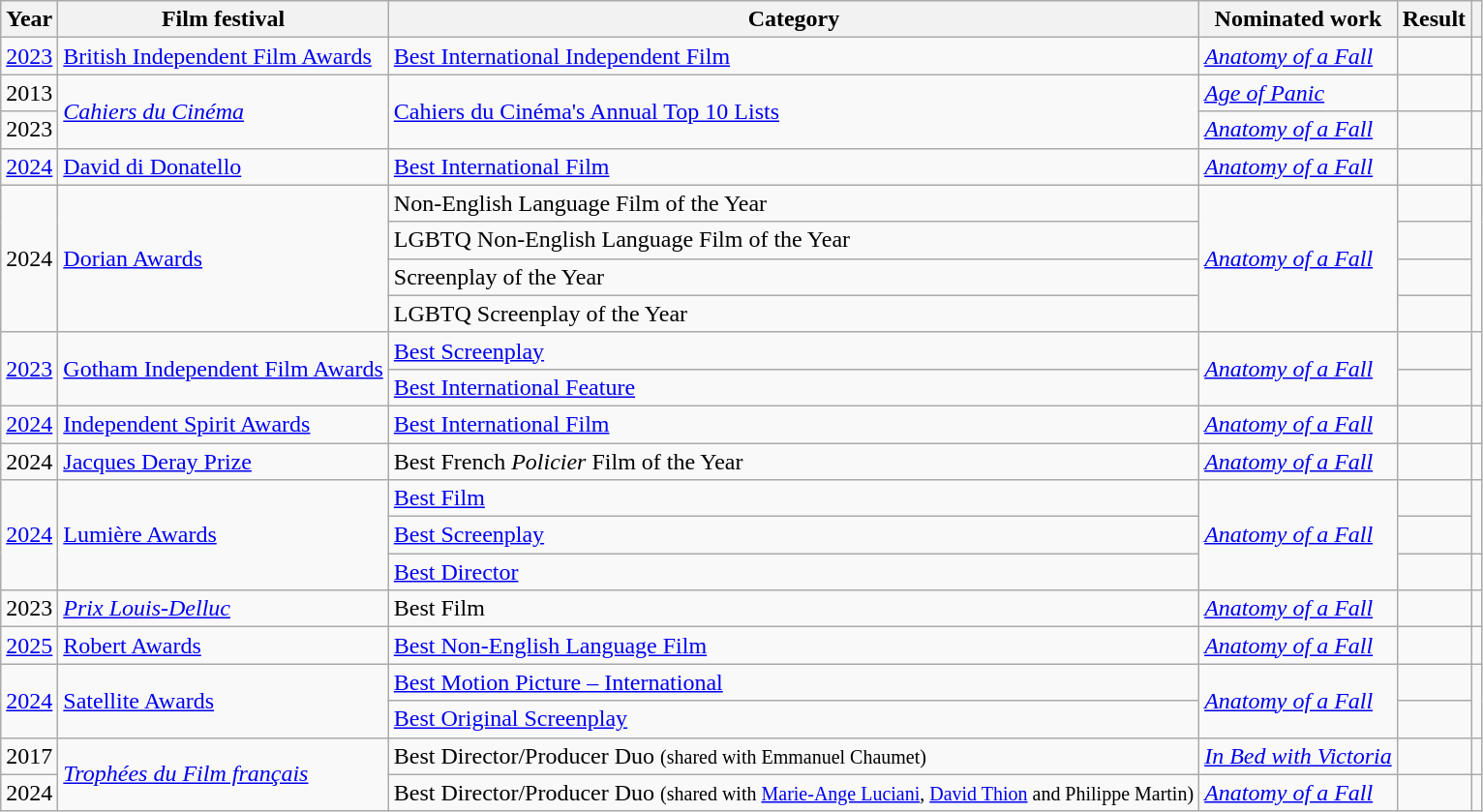<table class="wikitable sortable">
<tr>
<th>Year</th>
<th>Film festival</th>
<th>Category</th>
<th>Nominated work</th>
<th>Result</th>
<th class="unsortable"></th>
</tr>
<tr>
<td><a href='#'>2023</a></td>
<td><a href='#'>British Independent Film Awards</a></td>
<td><a href='#'>Best International Independent Film</a></td>
<td><em><a href='#'>Anatomy of a Fall</a></em></td>
<td></td>
<td></td>
</tr>
<tr>
<td>2013</td>
<td rowspan="2"><em><a href='#'>Cahiers du Cinéma</a></em></td>
<td rowspan="2"><a href='#'>Cahiers du Cinéma's Annual Top 10 Lists</a></td>
<td><em><a href='#'>Age of Panic</a></em></td>
<td></td>
<td></td>
</tr>
<tr>
<td>2023</td>
<td><em><a href='#'>Anatomy of a Fall</a></em></td>
<td></td>
<td></td>
</tr>
<tr>
<td><a href='#'>2024</a></td>
<td><a href='#'>David di Donatello</a></td>
<td><a href='#'>Best International Film</a></td>
<td><em><a href='#'>Anatomy of a Fall</a></em></td>
<td></td>
<td></td>
</tr>
<tr>
<td rowspan="4">2024</td>
<td rowspan="4"><a href='#'>Dorian Awards</a></td>
<td>Non-English Language Film of the Year</td>
<td rowspan="4"><em><a href='#'>Anatomy of a Fall</a></em></td>
<td></td>
<td rowspan="4"></td>
</tr>
<tr>
<td>LGBTQ Non-English Language Film of the Year</td>
<td></td>
</tr>
<tr>
<td>Screenplay of the Year</td>
<td></td>
</tr>
<tr>
<td>LGBTQ Screenplay of the Year</td>
<td></td>
</tr>
<tr>
<td rowspan="2"><a href='#'>2023</a></td>
<td rowspan="2"><a href='#'>Gotham Independent Film Awards</a></td>
<td><a href='#'>Best Screenplay</a></td>
<td rowspan="2"><em><a href='#'>Anatomy of a Fall</a></em></td>
<td></td>
<td rowspan="2"></td>
</tr>
<tr>
<td><a href='#'>Best International Feature</a></td>
<td></td>
</tr>
<tr>
<td><a href='#'>2024</a></td>
<td><a href='#'>Independent Spirit Awards</a></td>
<td><a href='#'>Best International Film</a></td>
<td><em><a href='#'>Anatomy of a Fall</a></em></td>
<td></td>
<td></td>
</tr>
<tr>
<td>2024</td>
<td><a href='#'>Jacques Deray Prize</a></td>
<td>Best French <em>Policier</em> Film of the Year</td>
<td><em><a href='#'>Anatomy of a Fall</a></em></td>
<td></td>
<td></td>
</tr>
<tr>
<td rowspan="3"><a href='#'>2024</a></td>
<td rowspan="3"><a href='#'>Lumière Awards</a></td>
<td><a href='#'>Best Film</a></td>
<td rowspan="3"><em><a href='#'>Anatomy of a Fall</a></em></td>
<td></td>
<td rowspan="2"></td>
</tr>
<tr>
<td><a href='#'>Best Screenplay</a></td>
<td></td>
</tr>
<tr>
<td><a href='#'>Best Director</a></td>
<td></td>
<td></td>
</tr>
<tr>
<td>2023</td>
<td><em><a href='#'>Prix Louis-Delluc</a></em></td>
<td>Best Film</td>
<td><em><a href='#'>Anatomy of a Fall</a></em></td>
<td></td>
<td></td>
</tr>
<tr>
<td><a href='#'>2025</a></td>
<td><a href='#'>Robert Awards</a></td>
<td><a href='#'>Best Non-English Language Film</a></td>
<td><em><a href='#'>Anatomy of a Fall</a></em></td>
<td></td>
<td></td>
</tr>
<tr>
<td rowspan="2"><a href='#'>2024</a></td>
<td rowspan="2"><a href='#'>Satellite Awards</a></td>
<td><a href='#'>Best Motion Picture – International</a></td>
<td rowspan="2"><em><a href='#'>Anatomy of a Fall</a></em></td>
<td></td>
<td rowspan="2"></td>
</tr>
<tr>
<td><a href='#'>Best Original Screenplay</a></td>
<td></td>
</tr>
<tr>
<td>2017</td>
<td rowspan="2"><em><a href='#'>Trophées du Film français</a></em></td>
<td>Best Director/Producer Duo <small>(shared with Emmanuel Chaumet)</small></td>
<td><em><a href='#'>In Bed with Victoria</a></em></td>
<td></td>
<td></td>
</tr>
<tr>
<td>2024</td>
<td>Best Director/Producer Duo <small>(shared with <a href='#'>Marie-Ange Luciani</a>, <a href='#'>David Thion</a> and Philippe Martin)</small></td>
<td><em><a href='#'>Anatomy of a Fall</a></em></td>
<td></td>
<td></td>
</tr>
</table>
